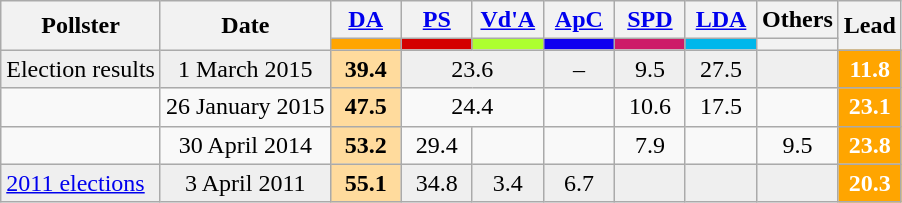<table class=wikitable style=text-align:center>
<tr>
<th rowspan="2">Pollster</th>
<th rowspan="2">Date</th>
<th style="width:40px;"><a href='#'>DA</a></th>
<th style="width:40px;"><a href='#'>PS</a></th>
<th style="width:40px;"><a href='#'>Vd'A</a></th>
<th style="width:40px;"><a href='#'>ApC</a></th>
<th style="width:40px;"><a href='#'>SPD</a></th>
<th style="width:40px;"><a href='#'>LDA</a></th>
<th style="width:40px;">Others</th>
<th style="width:30px;" rowspan="2">Lead</th>
</tr>
<tr>
<th style="background:orange;"></th>
<th style="background:#D40000;"></th>
<th style="background:#adff2f;"></th>
<th style="background:#0f00f0;"></th>
<th style="background:#CD1B68;"></th>
<th style="background:#00B7EB;"></th>
<th></th>
</tr>
<tr style="background:#EFEFEF;">
<td align=left>Election results</td>
<td>1 March 2015</td>
<td style="background:#ffdb9d"><strong>39.4</strong></td>
<td colspan=2>23.6</td>
<td>–</td>
<td>9.5</td>
<td>27.5</td>
<td></td>
<td style="background:orange; color:white;"><strong>11.8</strong></td>
</tr>
<tr>
<td align=left></td>
<td>26 January 2015</td>
<td style="background:#ffdb9d"><strong>47.5</strong></td>
<td colspan=2>24.4</td>
<td></td>
<td>10.6</td>
<td>17.5</td>
<td></td>
<td style="background:orange; color:white;"><strong>23.1</strong></td>
</tr>
<tr>
<td align=left></td>
<td>30 April 2014</td>
<td style="background:#ffdb9d"><strong>53.2</strong></td>
<td>29.4</td>
<td></td>
<td></td>
<td>7.9</td>
<td></td>
<td>9.5</td>
<td style="background:orange; color:white;"><strong>23.8</strong></td>
</tr>
<tr style="background:#EFEFEF;">
<td align=left><a href='#'>2011 elections</a></td>
<td>3 April 2011</td>
<td style="background:#ffdb9d"><strong>55.1</strong></td>
<td>34.8</td>
<td>3.4</td>
<td>6.7</td>
<td></td>
<td></td>
<td></td>
<td style="background:orange; color:white;"><strong>20.3</strong></td>
</tr>
</table>
